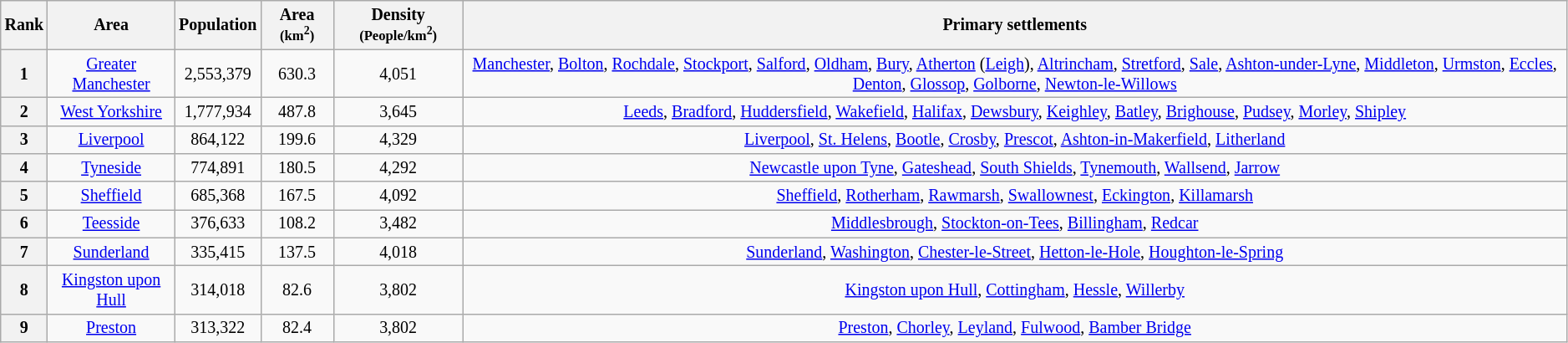<table class="wikitable sortable" style="text-align:center;font-size: 10pt">
<tr>
<th>Rank</th>
<th>Area</th>
<th>Population</th>
<th>Area <small>(km<sup>2</sup>)</small></th>
<th>Density <small>(People/km<sup>2</sup>)</small></th>
<th class="unsortable">Primary settlements</th>
</tr>
<tr>
<th>1</th>
<td><a href='#'>Greater Manchester</a></td>
<td>2,553,379</td>
<td>630.3</td>
<td>4,051</td>
<td><a href='#'>Manchester</a>, <a href='#'>Bolton</a>, <a href='#'>Rochdale</a>, <a href='#'>Stockport</a>, <a href='#'>Salford</a>, <a href='#'>Oldham</a>, <a href='#'>Bury</a>, <a href='#'>Atherton</a> (<a href='#'>Leigh</a>), <a href='#'>Altrincham</a>, <a href='#'>Stretford</a>, <a href='#'>Sale</a>, <a href='#'>Ashton-under-Lyne</a>, <a href='#'>Middleton</a>, <a href='#'>Urmston</a>, <a href='#'>Eccles</a>, <a href='#'>Denton</a>, <a href='#'>Glossop</a>, <a href='#'>Golborne</a>, <a href='#'>Newton-le-Willows</a></td>
</tr>
<tr>
<th>2</th>
<td><a href='#'>West Yorkshire</a></td>
<td>1,777,934</td>
<td>487.8</td>
<td>3,645</td>
<td><a href='#'>Leeds</a>, <a href='#'>Bradford</a>, <a href='#'>Huddersfield</a>, <a href='#'>Wakefield</a>, <a href='#'>Halifax</a>, <a href='#'>Dewsbury</a>, <a href='#'>Keighley</a>, <a href='#'>Batley</a>, <a href='#'>Brighouse</a>, <a href='#'>Pudsey</a>, <a href='#'>Morley</a>, <a href='#'>Shipley</a></td>
</tr>
<tr>
<th>3</th>
<td><a href='#'>Liverpool</a></td>
<td>864,122</td>
<td>199.6</td>
<td>4,329</td>
<td><a href='#'>Liverpool</a>, <a href='#'>St. Helens</a>, <a href='#'>Bootle</a>, <a href='#'>Crosby</a>, <a href='#'>Prescot</a>, <a href='#'>Ashton-in-Makerfield</a>, <a href='#'>Litherland</a></td>
</tr>
<tr>
<th>4</th>
<td><a href='#'>Tyneside</a></td>
<td>774,891</td>
<td>180.5</td>
<td>4,292</td>
<td><a href='#'>Newcastle upon Tyne</a>, <a href='#'>Gateshead</a>, <a href='#'>South Shields</a>, <a href='#'>Tynemouth</a>, <a href='#'>Wallsend</a>, <a href='#'>Jarrow</a></td>
</tr>
<tr>
<th>5</th>
<td><a href='#'>Sheffield</a></td>
<td>685,368</td>
<td>167.5</td>
<td>4,092</td>
<td><a href='#'>Sheffield</a>, <a href='#'>Rotherham</a>, <a href='#'>Rawmarsh</a>, <a href='#'>Swallownest</a>, <a href='#'>Eckington</a>, <a href='#'>Killamarsh</a></td>
</tr>
<tr>
<th>6</th>
<td><a href='#'>Teesside</a></td>
<td>376,633</td>
<td>108.2</td>
<td>3,482</td>
<td><a href='#'>Middlesbrough</a>, <a href='#'>Stockton-on-Tees</a>, <a href='#'>Billingham</a>, <a href='#'>Redcar</a></td>
</tr>
<tr>
<th>7</th>
<td><a href='#'>Sunderland</a></td>
<td>335,415</td>
<td>137.5</td>
<td>4,018</td>
<td><a href='#'>Sunderland</a>, <a href='#'>Washington</a>, <a href='#'>Chester-le-Street</a>, <a href='#'>Hetton-le-Hole</a>, <a href='#'>Houghton-le-Spring</a></td>
</tr>
<tr>
<th>8</th>
<td><a href='#'>Kingston upon Hull</a></td>
<td>314,018</td>
<td>82.6</td>
<td>3,802</td>
<td><a href='#'>Kingston upon Hull</a>, <a href='#'>Cottingham</a>, <a href='#'>Hessle</a>, <a href='#'>Willerby</a></td>
</tr>
<tr>
<th>9</th>
<td><a href='#'>Preston</a></td>
<td>313,322</td>
<td>82.4</td>
<td>3,802</td>
<td><a href='#'>Preston</a>, <a href='#'>Chorley</a>, <a href='#'>Leyland</a>, <a href='#'>Fulwood</a>, <a href='#'>Bamber Bridge</a></td>
</tr>
</table>
